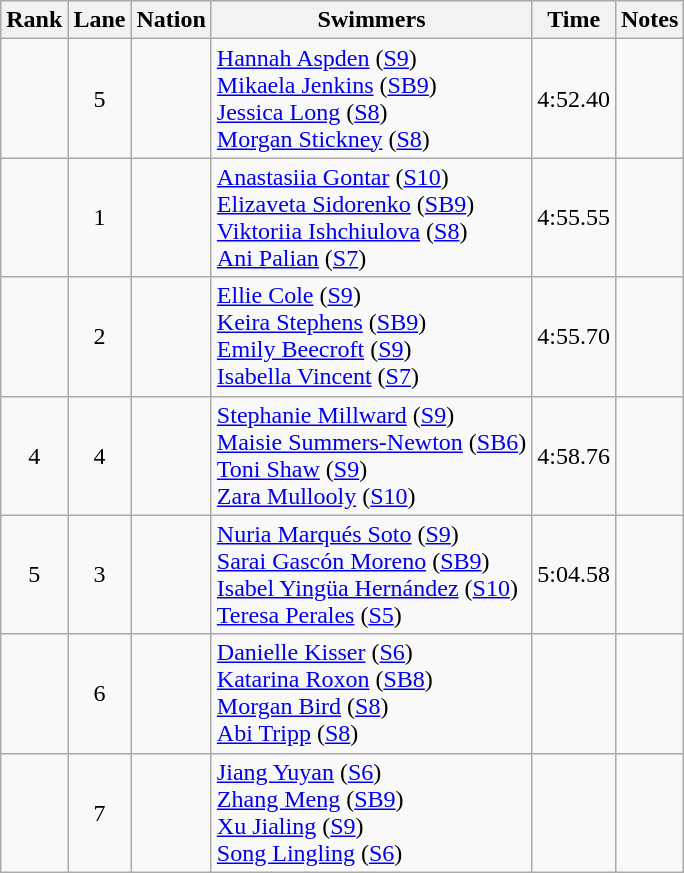<table class="wikitable sortable" style="text-align:center">
<tr>
<th>Rank</th>
<th>Lane</th>
<th>Nation</th>
<th>Swimmers</th>
<th>Time</th>
<th>Notes</th>
</tr>
<tr>
<td></td>
<td>5</td>
<td align=left></td>
<td align=left><a href='#'>Hannah Aspden</a> (<a href='#'>S9</a>)<br><a href='#'>Mikaela Jenkins</a> (<a href='#'>SB9</a>)<br><a href='#'>Jessica Long</a> (<a href='#'>S8</a>)<br><a href='#'>Morgan Stickney</a> (<a href='#'>S8</a>)</td>
<td>4:52.40</td>
<td></td>
</tr>
<tr>
<td></td>
<td>1</td>
<td align=left></td>
<td align=left><a href='#'>Anastasiia Gontar</a> (<a href='#'>S10</a>)<br><a href='#'>Elizaveta Sidorenko</a> (<a href='#'>SB9</a>)<br><a href='#'>Viktoriia Ishchiulova</a> (<a href='#'>S8</a>) <br><a href='#'>Ani Palian</a> (<a href='#'>S7</a>)</td>
<td>4:55.55</td>
<td></td>
</tr>
<tr>
<td></td>
<td>2</td>
<td align=left></td>
<td align=left><a href='#'>Ellie Cole</a> (<a href='#'>S9</a>)<br><a href='#'>Keira Stephens</a> (<a href='#'>SB9</a>)<br><a href='#'>Emily Beecroft</a> (<a href='#'>S9</a>)<br><a href='#'>Isabella Vincent</a> (<a href='#'>S7</a>)</td>
<td>4:55.70</td>
<td></td>
</tr>
<tr>
<td>4</td>
<td>4</td>
<td align=left></td>
<td align=left><a href='#'>Stephanie Millward</a> (<a href='#'>S9</a>)<br><a href='#'>Maisie Summers-Newton</a> (<a href='#'>SB6</a>) <br><a href='#'>Toni Shaw</a> (<a href='#'>S9</a>)<br><a href='#'>Zara Mullooly</a> (<a href='#'>S10</a>)</td>
<td>4:58.76</td>
<td></td>
</tr>
<tr>
<td>5</td>
<td>3</td>
<td align=left></td>
<td align=left><a href='#'>Nuria Marqués Soto</a> (<a href='#'>S9</a>)<br><a href='#'>Sarai Gascón Moreno</a> (<a href='#'>SB9</a>)<br><a href='#'>Isabel Yingüa Hernández</a> (<a href='#'>S10</a>)<br><a href='#'>Teresa Perales</a> (<a href='#'>S5</a>)</td>
<td>5:04.58</td>
<td></td>
</tr>
<tr>
<td></td>
<td>6</td>
<td align=left></td>
<td align=left><a href='#'>Danielle Kisser</a> (<a href='#'>S6</a>)<br><a href='#'>Katarina Roxon</a> (<a href='#'>SB8</a>)<br><a href='#'>Morgan Bird</a> (<a href='#'>S8</a>)<br><a href='#'>Abi Tripp</a> (<a href='#'>S8</a>)</td>
<td></td>
<td></td>
</tr>
<tr>
<td></td>
<td>7</td>
<td align=left></td>
<td align=left><a href='#'>Jiang Yuyan</a> (<a href='#'>S6</a>)<br><a href='#'>Zhang Meng</a> (<a href='#'>SB9</a>)<br><a href='#'>Xu Jialing</a> (<a href='#'>S9</a>)<br><a href='#'>Song Lingling</a> (<a href='#'>S6</a>)</td>
<td></td>
<td></td>
</tr>
</table>
